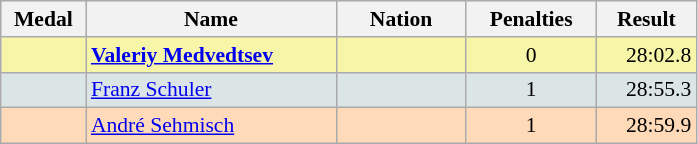<table class=wikitable style="border:1px solid #AAAAAA;font-size:90%">
<tr bgcolor="#E4E4E4">
<th style="border-bottom:1px solid #AAAAAA" width=50>Medal</th>
<th style="border-bottom:1px solid #AAAAAA" width=160>Name</th>
<th style="border-bottom:1px solid #AAAAAA" width=80>Nation</th>
<th style="border-bottom:1px solid #AAAAAA" width=80>Penalties</th>
<th style="border-bottom:1px solid #AAAAAA" width=60>Result</th>
</tr>
<tr bgcolor="#F7F6A8">
<td align="center"></td>
<td><strong><a href='#'>Valeriy Medvedtsev</a></strong></td>
<td align="center"></td>
<td align="center">0</td>
<td align="right">28:02.8</td>
</tr>
<tr bgcolor="#DCE5E5">
<td align="center"></td>
<td><a href='#'>Franz Schuler</a></td>
<td align="center"></td>
<td align="center">1</td>
<td align="right">28:55.3</td>
</tr>
<tr bgcolor="#FFDAB9">
<td align="center"></td>
<td><a href='#'>André Sehmisch</a></td>
<td align="center"></td>
<td align="center">1</td>
<td align="right">28:59.9</td>
</tr>
</table>
